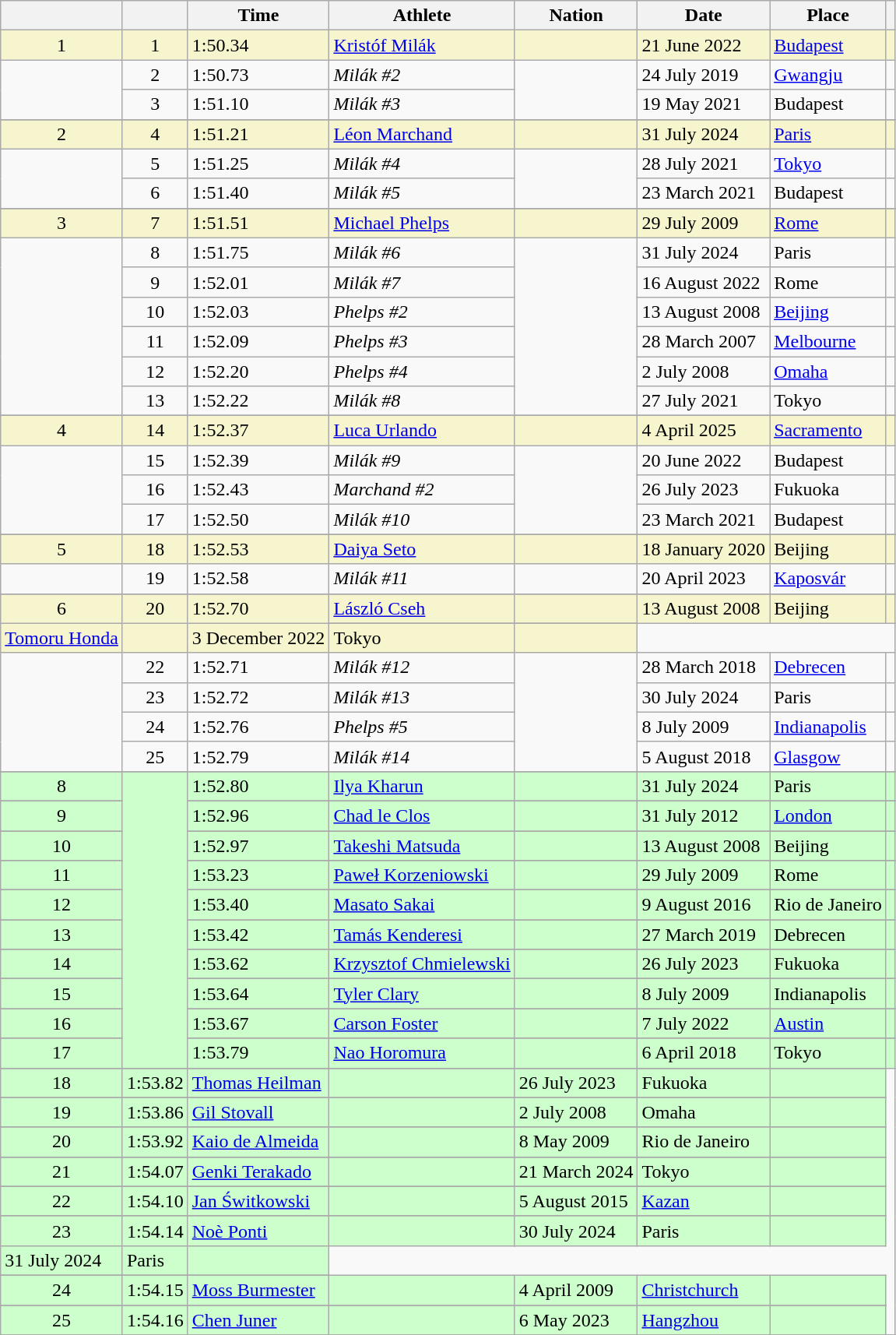<table class="wikitable sortable">
<tr>
<th></th>
<th></th>
<th>Time</th>
<th>Athlete</th>
<th>Nation</th>
<th>Date</th>
<th>Place</th>
<th class="unsortable"></th>
</tr>
<tr bgcolor=f6F5CE>
<td align=center>1</td>
<td align=center>1</td>
<td>1:50.34</td>
<td><a href='#'>Kristóf Milák</a></td>
<td></td>
<td>21 June 2022</td>
<td><a href='#'>Budapest</a></td>
<td></td>
</tr>
<tr>
<td rowspan="2"></td>
<td align=center>2</td>
<td>1:50.73</td>
<td><em>Milák #2</em></td>
<td rowspan="2"></td>
<td>24 July 2019</td>
<td><a href='#'>Gwangju</a></td>
<td></td>
</tr>
<tr>
<td align=center>3</td>
<td>1:51.10</td>
<td><em>Milák #3</em></td>
<td>19 May 2021</td>
<td>Budapest</td>
<td></td>
</tr>
<tr>
</tr>
<tr bgcolor=f6F5CE>
<td align=center>2</td>
<td align=center>4</td>
<td>1:51.21</td>
<td><a href='#'>Léon Marchand</a></td>
<td></td>
<td>31 July 2024</td>
<td><a href='#'>Paris</a></td>
<td></td>
</tr>
<tr>
<td rowspan="2"></td>
<td align=center>5</td>
<td>1:51.25</td>
<td><em>Milák #4</em></td>
<td rowspan="2"></td>
<td>28 July 2021</td>
<td><a href='#'>Tokyo</a></td>
<td></td>
</tr>
<tr>
<td align=center>6</td>
<td>1:51.40</td>
<td><em>Milák #5</em></td>
<td>23 March 2021</td>
<td>Budapest</td>
<td></td>
</tr>
<tr>
</tr>
<tr bgcolor=f6F5CE>
<td align=center>3</td>
<td align=center>7</td>
<td>1:51.51</td>
<td><a href='#'>Michael Phelps</a></td>
<td></td>
<td>29 July 2009</td>
<td><a href='#'>Rome</a></td>
<td></td>
</tr>
<tr>
<td rowspan="6"></td>
<td align=center>8</td>
<td>1:51.75</td>
<td><em>Milák #6</em></td>
<td rowspan="6"></td>
<td>31 July 2024</td>
<td>Paris</td>
<td></td>
</tr>
<tr>
<td align=center>9</td>
<td>1:52.01</td>
<td><em>Milák #7</em></td>
<td>16 August 2022</td>
<td>Rome</td>
<td></td>
</tr>
<tr>
<td align=center>10</td>
<td>1:52.03</td>
<td><em>Phelps #2</em></td>
<td>13 August 2008</td>
<td><a href='#'>Beijing</a></td>
<td></td>
</tr>
<tr>
<td align=center>11</td>
<td>1:52.09</td>
<td><em>Phelps #3</em></td>
<td>28 March 2007</td>
<td><a href='#'>Melbourne</a></td>
<td></td>
</tr>
<tr>
<td align=center>12</td>
<td>1:52.20</td>
<td><em>Phelps #4</em></td>
<td>2 July 2008</td>
<td><a href='#'>Omaha</a></td>
<td></td>
</tr>
<tr>
<td align=center>13</td>
<td>1:52.22</td>
<td><em>Milák #8</em></td>
<td>27 July 2021</td>
<td>Tokyo</td>
<td></td>
</tr>
<tr>
</tr>
<tr bgcolor=f6F5CE>
<td align=center>4</td>
<td align=center>14</td>
<td>1:52.37</td>
<td><a href='#'>Luca Urlando</a></td>
<td></td>
<td>4 April 2025</td>
<td><a href='#'>Sacramento</a></td>
<td></td>
</tr>
<tr>
<td rowspan="3"></td>
<td align=center>15</td>
<td>1:52.39</td>
<td><em>Milák #9</em></td>
<td rowspan="3"></td>
<td>20 June 2022</td>
<td>Budapest</td>
<td></td>
</tr>
<tr>
<td align=center>16</td>
<td>1:52.43</td>
<td><em>Marchand #2</em></td>
<td>26 July 2023</td>
<td>Fukuoka</td>
<td></td>
</tr>
<tr>
<td align=center>17</td>
<td>1:52.50</td>
<td><em>Milák #10</em></td>
<td>23 March 2021</td>
<td>Budapest</td>
<td></td>
</tr>
<tr>
</tr>
<tr bgcolor=f6F5CE>
<td align=center>5</td>
<td align=center>18</td>
<td>1:52.53</td>
<td><a href='#'>Daiya Seto</a></td>
<td></td>
<td>18 January 2020</td>
<td>Beijing</td>
<td></td>
</tr>
<tr>
<td align=center></td>
<td align=center>19</td>
<td>1:52.58</td>
<td><em>Milák #11</em></td>
<td></td>
<td>20 April 2023</td>
<td><a href='#'>Kaposvár</a></td>
<td></td>
</tr>
<tr>
</tr>
<tr bgcolor=f6F5CE>
<td rowspan="2" align=center>6</td>
<td rowspan="2" align=center>20</td>
<td rowspan="2">1:52.70</td>
<td><a href='#'>László Cseh</a></td>
<td></td>
<td>13 August 2008</td>
<td>Beijing</td>
<td></td>
</tr>
<tr>
</tr>
<tr bgcolor=f6F5CE>
<td><a href='#'>Tomoru Honda</a></td>
<td></td>
<td>3 December 2022</td>
<td>Tokyo</td>
<td></td>
</tr>
<tr>
<td rowspan="4"></td>
<td align=center>22</td>
<td>1:52.71</td>
<td><em>Milák #12</em></td>
<td rowspan="4"></td>
<td>28 March 2018</td>
<td><a href='#'>Debrecen</a></td>
<td></td>
</tr>
<tr>
<td align=center>23</td>
<td>1:52.72</td>
<td><em>Milák #13</em></td>
<td>30 July 2024</td>
<td>Paris</td>
<td></td>
</tr>
<tr>
<td align=center>24</td>
<td>1:52.76</td>
<td><em>Phelps #5</em></td>
<td>8 July 2009</td>
<td><a href='#'>Indianapolis</a></td>
<td></td>
</tr>
<tr>
<td align=center>25</td>
<td>1:52.79</td>
<td><em>Milák #14</em></td>
<td>5 August 2018</td>
<td><a href='#'>Glasgow</a></td>
<td></td>
</tr>
<tr>
</tr>
<tr bgcolor=CCFFCC>
<td align=center>8</td>
<td rowspan="19"></td>
<td>1:52.80</td>
<td><a href='#'>Ilya Kharun</a></td>
<td></td>
<td>31 July 2024</td>
<td>Paris</td>
<td></td>
</tr>
<tr>
</tr>
<tr bgcolor=CCFFCC>
<td align=center>9</td>
<td>1:52.96</td>
<td><a href='#'>Chad le Clos</a></td>
<td></td>
<td>31 July 2012</td>
<td><a href='#'>London</a></td>
<td></td>
</tr>
<tr>
</tr>
<tr bgcolor=CCFFCC>
<td align=center>10</td>
<td>1:52.97</td>
<td><a href='#'>Takeshi Matsuda</a></td>
<td></td>
<td>13 August 2008</td>
<td>Beijing</td>
<td></td>
</tr>
<tr>
</tr>
<tr bgcolor=CCFFCC>
<td align=center>11</td>
<td>1:53.23</td>
<td><a href='#'>Paweł Korzeniowski</a></td>
<td></td>
<td>29 July 2009</td>
<td>Rome</td>
<td></td>
</tr>
<tr>
</tr>
<tr bgcolor=CCFFCC>
<td align=center>12</td>
<td>1:53.40</td>
<td><a href='#'>Masato Sakai</a></td>
<td></td>
<td>9 August 2016</td>
<td>Rio de Janeiro</td>
<td></td>
</tr>
<tr>
</tr>
<tr bgcolor=CCFFCC>
<td align=center>13</td>
<td>1:53.42</td>
<td><a href='#'>Tamás Kenderesi</a></td>
<td></td>
<td>27 March 2019</td>
<td>Debrecen</td>
<td></td>
</tr>
<tr>
</tr>
<tr bgcolor=CCFFCC>
<td align=center>14</td>
<td>1:53.62</td>
<td><a href='#'>Krzysztof Chmielewski</a></td>
<td></td>
<td>26 July 2023</td>
<td>Fukuoka</td>
<td></td>
</tr>
<tr>
</tr>
<tr bgcolor=CCFFCC>
<td align=center>15</td>
<td>1:53.64</td>
<td><a href='#'>Tyler Clary</a></td>
<td></td>
<td>8 July 2009</td>
<td>Indianapolis</td>
<td></td>
</tr>
<tr>
</tr>
<tr bgcolor=CCFFCC>
<td align=center>16</td>
<td>1:53.67</td>
<td><a href='#'>Carson Foster</a></td>
<td></td>
<td>7 July 2022</td>
<td><a href='#'>Austin</a></td>
<td></td>
</tr>
<tr>
</tr>
<tr bgcolor=CCFFCC>
<td align=center>17</td>
<td>1:53.79</td>
<td><a href='#'>Nao Horomura</a></td>
<td></td>
<td>6 April 2018</td>
<td>Tokyo</td>
<td></td>
</tr>
<tr>
</tr>
<tr bgcolor=CCFFCC>
<td align=center>18</td>
<td>1:53.82</td>
<td><a href='#'>Thomas Heilman</a></td>
<td></td>
<td>26 July 2023</td>
<td>Fukuoka</td>
<td></td>
</tr>
<tr>
</tr>
<tr bgcolor=CCFFCC>
<td align=center>19</td>
<td>1:53.86</td>
<td><a href='#'>Gil Stovall</a></td>
<td></td>
<td>2 July 2008</td>
<td>Omaha</td>
<td></td>
</tr>
<tr>
</tr>
<tr bgcolor=CCFFCC>
<td align=center>20</td>
<td>1:53.92</td>
<td><a href='#'>Kaio de Almeida</a></td>
<td></td>
<td>8 May 2009</td>
<td>Rio de Janeiro</td>
<td></td>
</tr>
<tr>
</tr>
<tr bgcolor=CCFFCC>
<td align=center>21</td>
<td>1:54.07</td>
<td><a href='#'>Genki Terakado</a></td>
<td></td>
<td>21 March 2024</td>
<td>Tokyo</td>
<td></td>
</tr>
<tr>
</tr>
<tr bgcolor=CCFFCC>
<td align=center>22</td>
<td>1:54.10</td>
<td><a href='#'>Jan Świtkowski</a></td>
<td></td>
<td>5 August 2015</td>
<td><a href='#'>Kazan</a></td>
<td></td>
</tr>
<tr>
</tr>
<tr bgcolor=CCFFCC>
<td rowspan="2" align=center>23</td>
<td rowspan="2" align=left>1:54.14</td>
<td rowspan="2" align=left><a href='#'>Noè Ponti</a></td>
<td rowspan="2" align=left></td>
<td>30 July 2024</td>
<td>Paris</td>
<td></td>
</tr>
<tr>
</tr>
<tr bgcolor=CCFFCC>
<td>31 July 2024</td>
<td>Paris</td>
<td></td>
</tr>
<tr>
</tr>
<tr bgcolor=CCFFCC>
<td align=center>24</td>
<td>1:54.15</td>
<td><a href='#'>Moss Burmester</a></td>
<td></td>
<td>4 April 2009</td>
<td><a href='#'>Christchurch</a></td>
<td></td>
</tr>
<tr>
</tr>
<tr bgcolor=CCFFCC>
<td align=center>25</td>
<td>1:54.16</td>
<td><a href='#'>Chen Juner</a></td>
<td></td>
<td>6 May 2023</td>
<td><a href='#'>Hangzhou</a></td>
<td></td>
</tr>
<tr>
</tr>
</table>
